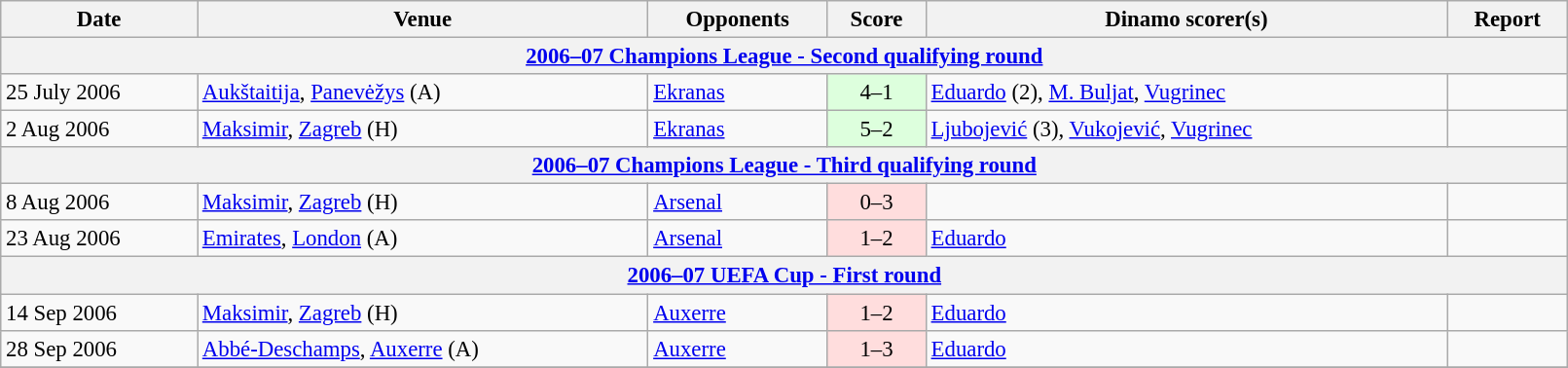<table class="wikitable" width=85%; style="font-size:95%;">
<tr>
<th>Date</th>
<th>Venue</th>
<th>Opponents</th>
<th>Score</th>
<th>Dinamo scorer(s)</th>
<th>Report</th>
</tr>
<tr>
<th colspan=7><a href='#'>2006–07 Champions League - Second qualifying round</a></th>
</tr>
<tr>
<td>25 July 2006</td>
<td><a href='#'>Aukštaitija</a>, <a href='#'>Panevėžys</a> (A)</td>
<td> <a href='#'>Ekranas</a></td>
<td align=center bgcolor=ddffdd>4–1</td>
<td><a href='#'>Eduardo</a> (2), <a href='#'>M. Buljat</a>, <a href='#'>Vugrinec</a></td>
<td></td>
</tr>
<tr>
<td>2 Aug 2006</td>
<td><a href='#'>Maksimir</a>, <a href='#'>Zagreb</a> (H)</td>
<td> <a href='#'>Ekranas</a></td>
<td align=center bgcolor=ddffdd>5–2</td>
<td><a href='#'>Ljubojević</a> (3), <a href='#'>Vukojević</a>, <a href='#'>Vugrinec</a></td>
<td></td>
</tr>
<tr>
<th colspan=7><a href='#'>2006–07 Champions League - Third qualifying round</a></th>
</tr>
<tr>
<td>8 Aug 2006</td>
<td><a href='#'>Maksimir</a>, <a href='#'>Zagreb</a> (H)</td>
<td> <a href='#'>Arsenal</a></td>
<td align=center bgcolor=ffdddd>0–3</td>
<td></td>
<td></td>
</tr>
<tr>
<td>23 Aug 2006</td>
<td><a href='#'>Emirates</a>, <a href='#'>London</a> (A)</td>
<td> <a href='#'>Arsenal</a></td>
<td align=center bgcolor=ffdddd>1–2</td>
<td><a href='#'>Eduardo</a></td>
<td></td>
</tr>
<tr>
<th colspan=7><a href='#'>2006–07 UEFA Cup - First round</a></th>
</tr>
<tr>
<td>14 Sep 2006</td>
<td><a href='#'>Maksimir</a>, <a href='#'>Zagreb</a> (H)</td>
<td> <a href='#'>Auxerre</a></td>
<td align=center bgcolor=ffdddd>1–2</td>
<td><a href='#'>Eduardo</a></td>
<td></td>
</tr>
<tr>
<td>28 Sep 2006</td>
<td><a href='#'>Abbé-Deschamps</a>, <a href='#'>Auxerre</a> (A)</td>
<td> <a href='#'>Auxerre</a></td>
<td align=center bgcolor=ffdddd>1–3</td>
<td><a href='#'>Eduardo</a></td>
<td></td>
</tr>
<tr>
</tr>
</table>
